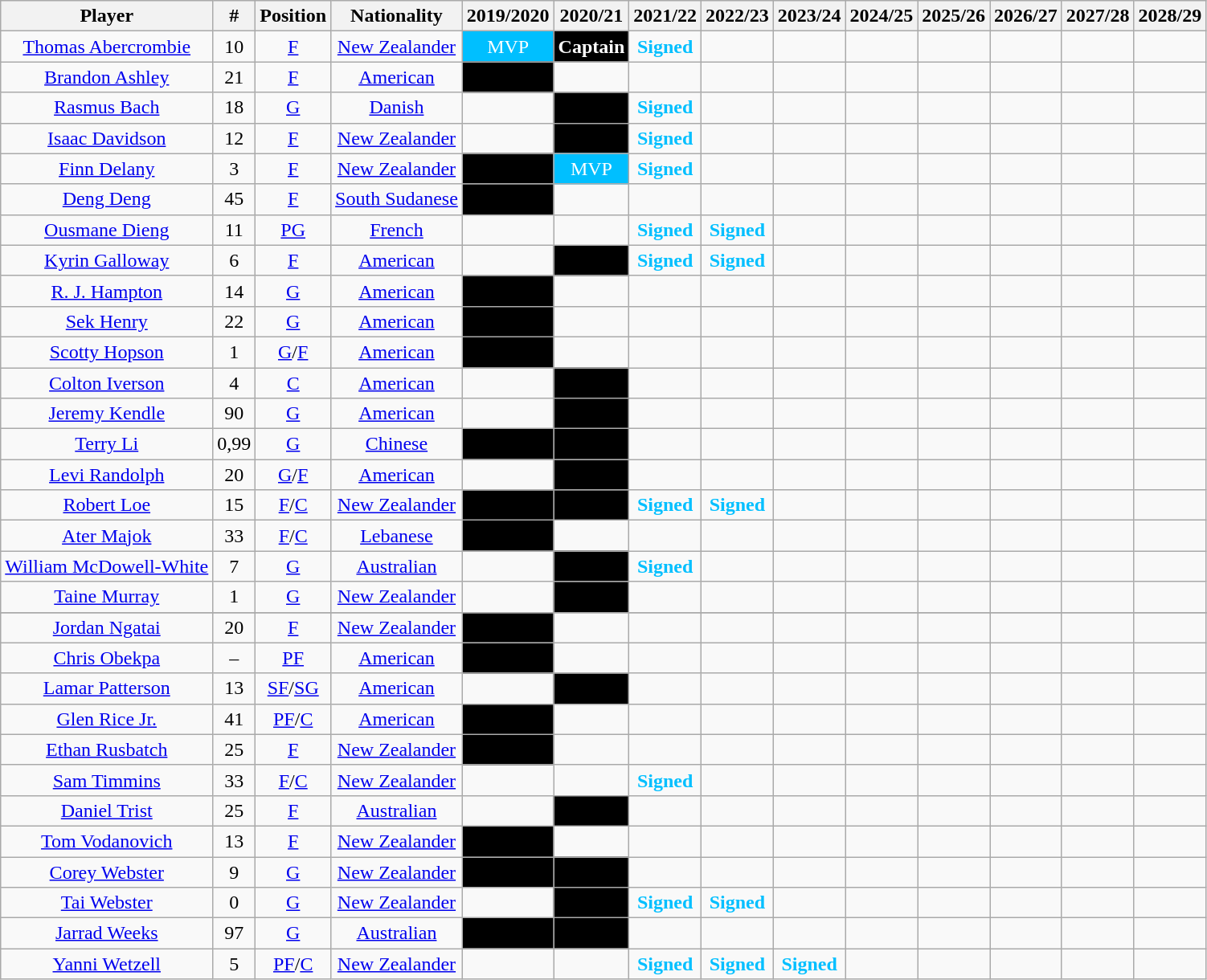<table class="wikitable sortable" style="text-align: center;">
<tr>
<th>Player</th>
<th>#</th>
<th>Position</th>
<th>Nationality</th>
<th>2019/2020</th>
<th>2020/21</th>
<th>2021/22</th>
<th>2022/23</th>
<th>2023/24</th>
<th>2024/25</th>
<th>2025/26</th>
<th>2026/27</th>
<th>2027/28</th>
<th>2028/29</th>
</tr>
<tr>
<td data-sort-value="Abercrombie, Thomas" style="text-align:center;"><a href='#'>Thomas Abercrombie</a></td>
<td>10</td>
<td><a href='#'>F</a></td>
<td><a href='#'>New Zealander</a></td>
<td style="background: #00BFFF; color: white">MVP</td>
<td style="background: #000000; color: #FFFFFF"><strong>Captain</strong></td>
<td style="color: #00BFFF"><strong>Signed</strong></td>
<td></td>
<td></td>
<td></td>
<td></td>
<td></td>
<td></td>
<td></td>
</tr>
<tr>
<td data-sort-value="Ashley, Brandon" style="text-align:center;"><a href='#'>Brandon Ashley</a></td>
<td>21</td>
<td><a href='#'>F</a></td>
<td><a href='#'>American</a></td>
<td style="background: #000000; color: #000000">Player</td>
<td></td>
<td></td>
<td></td>
<td></td>
<td></td>
<td></td>
<td></td>
<td></td>
<td></td>
</tr>
<tr>
<td data-sort-value="Bach, Rasmus" style="text-align:center;"><a href='#'>Rasmus Bach</a></td>
<td>18</td>
<td><a href='#'>G</a></td>
<td><a href='#'>Danish</a></td>
<td></td>
<td style="background: #000000; color: #000000">Player</td>
<td style="color: #00BFFF"><strong>Signed</strong></td>
<td></td>
<td></td>
<td></td>
<td></td>
<td></td>
<td></td>
<td></td>
</tr>
<tr>
<td data-sort-value="Davidson, Isaac" style="text-align:center;"><a href='#'>Isaac Davidson</a></td>
<td>12</td>
<td><a href='#'>F</a></td>
<td><a href='#'>New Zealander</a></td>
<td></td>
<td style="background: #000000; color: #000000">Player</td>
<td style="color: #00BFFF"><strong>Signed</strong></td>
<td></td>
<td></td>
<td></td>
<td></td>
<td></td>
<td></td>
<td></td>
</tr>
<tr>
<td data-sort-value="Delany, Finn" style="text-align:center;"><a href='#'>Finn Delany</a></td>
<td>3</td>
<td><a href='#'>F</a></td>
<td><a href='#'>New Zealander</a></td>
<td style="background: #000000; color: #000000">Player</td>
<td style="background: #00BFFF; color: white">MVP</td>
<td style="color: #00BFFF"><strong>Signed</strong></td>
<td></td>
<td></td>
<td></td>
<td></td>
<td></td>
<td></td>
<td></td>
</tr>
<tr>
<td data-sort-value="Deng, Deng" style="text-align:center;"><a href='#'>Deng Deng</a></td>
<td>45</td>
<td><a href='#'>F</a></td>
<td><a href='#'>South Sudanese</a></td>
<td style="background: #000000; color: #000000">Player</td>
<td></td>
<td></td>
<td></td>
<td></td>
<td></td>
<td></td>
<td></td>
<td></td>
<td></td>
</tr>
<tr>
<td data-sort-value="Dieng, Ousmane" style="text-align:center;"><a href='#'>Ousmane Dieng</a></td>
<td>11</td>
<td><a href='#'>PG</a></td>
<td><a href='#'>French</a></td>
<td></td>
<td></td>
<td style="color: #00BFFF"><strong>Signed</strong></td>
<td style="color: #00BFFF"><strong>Signed</strong></td>
<td></td>
<td></td>
<td></td>
<td></td>
<td></td>
<td></td>
</tr>
<tr>
<td data-sort-value="Galloway, Kyrin" style="text-align:center;"><a href='#'>Kyrin Galloway</a></td>
<td>6</td>
<td><a href='#'>F</a></td>
<td><a href='#'>American</a></td>
<td></td>
<td style="background: #000000; color: #000000">Player</td>
<td style="color: #00BFFF"><strong>Signed</strong></td>
<td style="color: #00BFFF"><strong>Signed</strong></td>
<td></td>
<td></td>
<td></td>
<td></td>
<td></td>
<td></td>
</tr>
<tr>
<td data-sort-value="Hampton, R. J." style="text-align:center;"><a href='#'>R. J. Hampton</a></td>
<td>14</td>
<td><a href='#'>G</a></td>
<td><a href='#'>American</a></td>
<td style="background: #000000; color: #000000">Player</td>
<td></td>
<td></td>
<td></td>
<td></td>
<td></td>
<td></td>
<td></td>
<td></td>
<td></td>
</tr>
<tr>
<td data-sort-value="Henry, Sek" style="text-align:center;"><a href='#'>Sek Henry</a></td>
<td>22</td>
<td><a href='#'>G</a></td>
<td><a href='#'>American</a></td>
<td style="background: #000000; color: #000000">Player</td>
<td></td>
<td></td>
<td></td>
<td></td>
<td></td>
<td></td>
<td></td>
<td></td>
<td></td>
</tr>
<tr>
<td data-sort-value="Hopson, Scotty" style="text-align:center;"><a href='#'>Scotty Hopson</a></td>
<td>1</td>
<td><a href='#'>G</a>/<a href='#'>F</a></td>
<td><a href='#'>American</a></td>
<td style="background: #000000; color: #000000">Player</td>
<td></td>
<td></td>
<td></td>
<td></td>
<td></td>
<td></td>
<td></td>
<td></td>
<td></td>
</tr>
<tr>
<td data-sort-value="Iverson, Colton" style="text-align:center;"><a href='#'>Colton Iverson</a></td>
<td>4</td>
<td><a href='#'>C</a></td>
<td><a href='#'>American</a></td>
<td></td>
<td style="background: #000000; color: #000000">Player</td>
<td></td>
<td></td>
<td></td>
<td></td>
<td></td>
<td></td>
<td></td>
<td></td>
</tr>
<tr>
<td data-sort-value="Kendle, Jeremy" style="text-align:center;"><a href='#'>Jeremy Kendle</a></td>
<td>90</td>
<td><a href='#'>G</a></td>
<td><a href='#'>American</a></td>
<td></td>
<td style="background: #000000; color: #000000">Player</td>
<td></td>
<td></td>
<td></td>
<td></td>
<td></td>
<td></td>
<td></td>
<td></td>
</tr>
<tr>
<td data-sort-value="Li, Terry" style="text-align:center;"><a href='#'>Terry Li</a></td>
<td>0,99</td>
<td><a href='#'>G</a></td>
<td><a href='#'>Chinese</a></td>
<td style="background: #000000; color: #000000">Player</td>
<td style="background: #000000; color: #000000">Player</td>
<td></td>
<td></td>
<td></td>
<td></td>
<td></td>
<td></td>
<td></td>
<td></td>
</tr>
<tr>
<td data-sort-value="Levi, Randolph" style="text-align:center;"><a href='#'>Levi Randolph</a></td>
<td>20</td>
<td><a href='#'>G</a>/<a href='#'>F</a></td>
<td><a href='#'>American</a></td>
<td></td>
<td style="background: #000000; color: #000000">Player</td>
<td></td>
<td></td>
<td></td>
<td></td>
<td></td>
<td></td>
<td></td>
<td></td>
</tr>
<tr>
<td data-sort-value="Loe, Robert" style="text-align:center;"><a href='#'>Robert Loe</a></td>
<td>15</td>
<td><a href='#'>F</a>/<a href='#'>C</a></td>
<td><a href='#'>New Zealander</a></td>
<td style="background: #000000; color: #000000">Player</td>
<td style="background: #000000; color: #000000">Player</td>
<td style="color: #00BFFF"><strong>Signed</strong></td>
<td style="color: #00BFFF"><strong>Signed</strong></td>
<td></td>
<td></td>
<td></td>
<td></td>
<td></td>
<td></td>
</tr>
<tr>
<td data-sort-value="Majok, Ater" style="text-align:center;"><a href='#'>Ater Majok</a></td>
<td>33</td>
<td><a href='#'>F</a>/<a href='#'>C</a></td>
<td><a href='#'>Lebanese</a></td>
<td style="background: #000000; color: #000000">Player</td>
<td></td>
<td></td>
<td></td>
<td></td>
<td></td>
<td></td>
<td></td>
<td></td>
<td></td>
</tr>
<tr>
<td data-sort-value="McDowell-White, William" style="text-align:center;"><a href='#'>William McDowell-White</a></td>
<td>7</td>
<td><a href='#'>G</a></td>
<td><a href='#'>Australian</a></td>
<td></td>
<td style="background: #000000; color: #000000">Player</td>
<td style="color: #00BFFF"><strong>Signed</strong></td>
<td></td>
<td></td>
<td></td>
<td></td>
<td></td>
<td></td>
<td></td>
</tr>
<tr>
<td data-sort-value="Murray, Taine" style="text-align:center;"><a href='#'>Taine Murray</a></td>
<td>1</td>
<td><a href='#'>G</a></td>
<td><a href='#'>New Zealander</a></td>
<td></td>
<td style="background: #000000; color: #000000">Player</td>
<td></td>
<td></td>
<td></td>
<td></td>
<td></td>
<td></td>
<td></td>
<td></td>
</tr>
<tr>
</tr>
<tr>
<td data-sort-value="Ngatai, Jordan" style="text-align:center;"><a href='#'>Jordan Ngatai</a></td>
<td>20</td>
<td><a href='#'>F</a></td>
<td><a href='#'>New Zealander</a></td>
<td style="background: #000000; color: #000000">Player</td>
<td></td>
<td></td>
<td></td>
<td></td>
<td></td>
<td></td>
<td></td>
<td></td>
<td></td>
</tr>
<tr>
<td data-sort-value="Obekpa, Chris" style="text-align:center;"><a href='#'>Chris Obekpa</a></td>
<td>–</td>
<td><a href='#'>PF</a></td>
<td><a href='#'>American</a></td>
<td style="background: #000000; color: #000000">Player</td>
<td></td>
<td></td>
<td></td>
<td></td>
<td></td>
<td></td>
<td></td>
<td></td>
<td></td>
</tr>
<tr>
<td data-sort-value="Patterson, Lamar" style="text-align:center;"><a href='#'>Lamar Patterson</a></td>
<td>13</td>
<td><a href='#'>SF</a>/<a href='#'>SG</a></td>
<td><a href='#'>American</a></td>
<td></td>
<td style="background: #000000; color: #000000">Player</td>
<td></td>
<td></td>
<td></td>
<td></td>
<td></td>
<td></td>
<td></td>
<td></td>
</tr>
<tr>
<td data-sort-value="Rice Jr., Glen" style="text-align:center;"><a href='#'>Glen Rice Jr.</a></td>
<td>41</td>
<td><a href='#'>PF</a>/<a href='#'>C</a></td>
<td><a href='#'>American</a></td>
<td style="background: #000000; color: #000000">Player</td>
<td></td>
<td></td>
<td></td>
<td></td>
<td></td>
<td></td>
<td></td>
<td></td>
<td></td>
</tr>
<tr>
<td data-sort-value="Rusbatch, Ethan" style="text-align:center;"><a href='#'>Ethan Rusbatch</a></td>
<td>25</td>
<td><a href='#'>F</a></td>
<td><a href='#'>New Zealander</a></td>
<td style="background: #000000; color: #000000">Player</td>
<td></td>
<td></td>
<td></td>
<td></td>
<td></td>
<td></td>
<td></td>
<td></td>
<td></td>
</tr>
<tr>
<td data-sort-value="Trist, Daniel" style="text-align:center;"><a href='#'>Sam Timmins</a></td>
<td>33</td>
<td><a href='#'>F</a>/<a href='#'>C</a></td>
<td><a href='#'>New Zealander</a></td>
<td></td>
<td></td>
<td style="color: #00BFFF"><strong>Signed</strong></td>
<td></td>
<td></td>
<td></td>
<td></td>
<td></td>
<td></td>
<td></td>
</tr>
<tr>
<td data-sort-value="Trist, Daniel" style="text-align:center;"><a href='#'>Daniel Trist</a></td>
<td>25</td>
<td><a href='#'>F</a></td>
<td><a href='#'>Australian</a></td>
<td></td>
<td style="background: #000000; color: #000000">Player</td>
<td></td>
<td></td>
<td></td>
<td></td>
<td></td>
<td></td>
<td></td>
<td></td>
</tr>
<tr>
<td data-sort-value="Vodanovich, Tom" style="text-align:center;"><a href='#'>Tom Vodanovich</a></td>
<td>13</td>
<td><a href='#'>F</a></td>
<td><a href='#'>New Zealander</a></td>
<td style="background: #000000; color: #000000">Player</td>
<td></td>
<td></td>
<td></td>
<td></td>
<td></td>
<td></td>
<td></td>
<td></td>
<td></td>
</tr>
<tr>
<td data-sort-value="Webster, Corey" style="text-align:center;"><a href='#'>Corey Webster</a></td>
<td>9</td>
<td><a href='#'>G</a></td>
<td><a href='#'>New Zealander</a></td>
<td style="background: #000000; color: #000000">Player</td>
<td style="background: #000000; color: #000000">Player</td>
<td></td>
<td></td>
<td></td>
<td></td>
<td></td>
<td></td>
<td></td>
<td></td>
</tr>
<tr>
<td data-sort-value="Webster, Tai" style="text-align:center;"><a href='#'>Tai Webster</a></td>
<td>0</td>
<td><a href='#'>G</a></td>
<td><a href='#'>New Zealander</a></td>
<td></td>
<td style="background: #000000; color: #000000">Player</td>
<td style="color: #00BFFF"><strong>Signed</strong></td>
<td style="color: #00BFFF"><strong>Signed</strong></td>
<td></td>
<td></td>
<td></td>
<td></td>
<td></td>
<td></td>
</tr>
<tr>
<td data-sort-value="Weeks, Jarrad" style="text-align:center;"><a href='#'>Jarrad Weeks</a></td>
<td>97</td>
<td><a href='#'>G</a></td>
<td><a href='#'>Australian</a></td>
<td style="background: #000000; color: #000000">Player</td>
<td style="background: #000000; color: #000000">Player</td>
<td></td>
<td></td>
<td></td>
<td></td>
<td></td>
<td></td>
<td></td>
<td></td>
</tr>
<tr>
<td data-sort-value="Wetzell, Yanni" style="text-align:center;"><a href='#'>Yanni Wetzell</a></td>
<td>5</td>
<td><a href='#'>PF</a>/<a href='#'>C</a></td>
<td><a href='#'>New Zealander</a></td>
<td></td>
<td></td>
<td style="color: #00BFFF"><strong>Signed</strong></td>
<td style="color: #00BFFF"><strong>Signed</strong></td>
<td style="color: #00BFFF"><strong>Signed</strong></td>
<td></td>
<td></td>
<td></td>
<td></td>
<td></td>
</tr>
</table>
